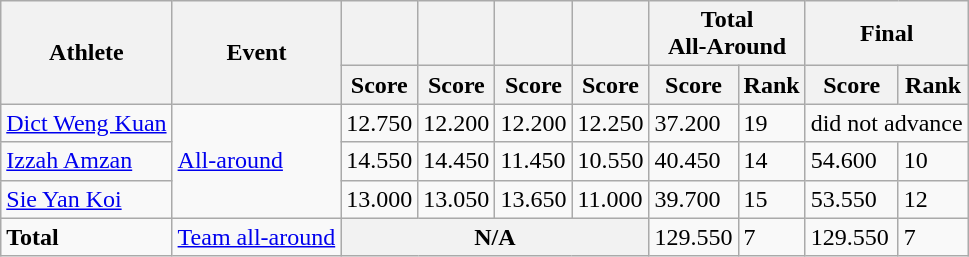<table class="wikitable">
<tr>
<th rowspan="2">Athlete</th>
<th rowspan="2">Event</th>
<th></th>
<th></th>
<th></th>
<th></th>
<th colspan="2">Total<br>All-Around</th>
<th colspan="2">Final</th>
</tr>
<tr>
<th>Score</th>
<th>Score</th>
<th>Score</th>
<th>Score</th>
<th>Score</th>
<th>Rank</th>
<th>Score</th>
<th>Rank</th>
</tr>
<tr>
<td><a href='#'>Dict Weng Kuan</a></td>
<td rowspan="3"><a href='#'>All-around</a></td>
<td>12.750</td>
<td>12.200</td>
<td>12.200</td>
<td>12.250</td>
<td>37.200</td>
<td>19</td>
<td colspan="2">did not advance</td>
</tr>
<tr>
<td><a href='#'>Izzah Amzan</a></td>
<td>14.550</td>
<td>14.450</td>
<td>11.450</td>
<td>10.550</td>
<td>40.450</td>
<td>14 <strong></strong></td>
<td>54.600</td>
<td>10</td>
</tr>
<tr>
<td><a href='#'>Sie Yan Koi</a></td>
<td>13.000</td>
<td>13.050</td>
<td>13.650</td>
<td>11.000</td>
<td>39.700</td>
<td>15 <strong></strong></td>
<td>53.550</td>
<td>12</td>
</tr>
<tr>
<td><strong>Total</strong></td>
<td><a href='#'>Team all-around</a></td>
<th colspan="4">N/A</th>
<td>129.550</td>
<td>7</td>
<td>129.550</td>
<td>7</td>
</tr>
</table>
